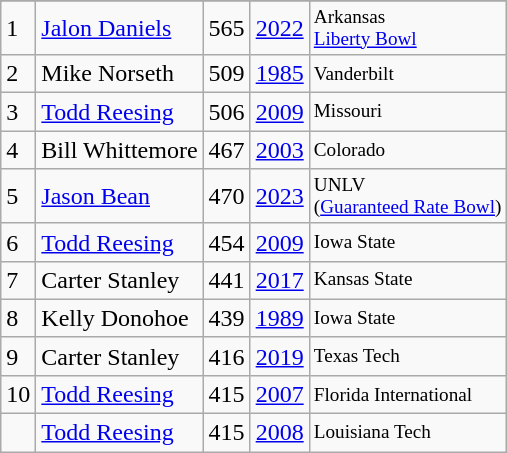<table class="wikitable">
<tr>
</tr>
<tr>
<td>1</td>
<td><a href='#'>Jalon Daniels</a></td>
<td><abbr>565</abbr></td>
<td><a href='#'>2022</a></td>
<td style="font-size:80%;">Arkansas<br><a href='#'>Liberty Bowl</a></td>
</tr>
<tr>
<td>2</td>
<td>Mike Norseth</td>
<td><abbr>509</abbr></td>
<td><a href='#'>1985</a></td>
<td style="font-size:80%;">Vanderbilt</td>
</tr>
<tr>
<td>3</td>
<td><a href='#'>Todd Reesing</a></td>
<td><abbr>506</abbr></td>
<td><a href='#'>2009</a></td>
<td style="font-size:80%;">Missouri</td>
</tr>
<tr>
<td>4</td>
<td>Bill Whittemore</td>
<td><abbr>467</abbr></td>
<td><a href='#'>2003</a></td>
<td style="font-size:80%;">Colorado</td>
</tr>
<tr>
<td>5</td>
<td><a href='#'>Jason Bean</a></td>
<td><abbr>470</abbr></td>
<td><a href='#'>2023</a></td>
<td style="font-size:80%;">UNLV<br>(<a href='#'>Guaranteed Rate Bowl</a>)</td>
</tr>
<tr>
<td>6</td>
<td><a href='#'>Todd Reesing</a></td>
<td><abbr>454</abbr></td>
<td><a href='#'>2009</a></td>
<td style="font-size:80%;">Iowa State</td>
</tr>
<tr>
<td>7</td>
<td>Carter Stanley</td>
<td><abbr>441</abbr></td>
<td><a href='#'>2017</a></td>
<td style="font-size:80%;">Kansas State</td>
</tr>
<tr>
<td>8</td>
<td>Kelly Donohoe</td>
<td><abbr>439</abbr></td>
<td><a href='#'>1989</a></td>
<td style="font-size:80%;">Iowa State</td>
</tr>
<tr>
<td>9</td>
<td>Carter Stanley</td>
<td><abbr>416</abbr></td>
<td><a href='#'>2019</a></td>
<td style="font-size:80%;">Texas Tech</td>
</tr>
<tr>
<td>10</td>
<td><a href='#'>Todd Reesing</a></td>
<td><abbr>415</abbr></td>
<td><a href='#'>2007</a></td>
<td style="font-size:80%;">Florida International</td>
</tr>
<tr>
<td></td>
<td><a href='#'>Todd Reesing</a></td>
<td><abbr>415</abbr></td>
<td><a href='#'>2008</a></td>
<td style="font-size:80%;">Louisiana Tech</td>
</tr>
</table>
